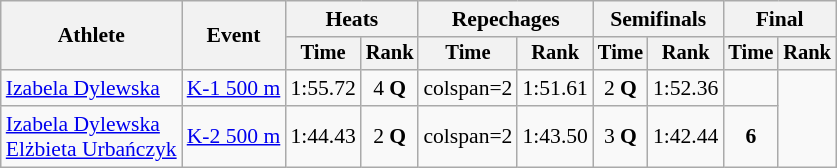<table class="wikitable" style="font-size:90%">
<tr>
<th rowspan=2>Athlete</th>
<th rowspan=2>Event</th>
<th colspan=2>Heats</th>
<th colspan=2>Repechages</th>
<th colspan=2>Semifinals</th>
<th colspan=2>Final</th>
</tr>
<tr style="font-size:95%">
<th>Time</th>
<th>Rank</th>
<th>Time</th>
<th>Rank</th>
<th>Time</th>
<th>Rank</th>
<th>Time</th>
<th>Rank</th>
</tr>
<tr align=center>
<td align=left><a href='#'>Izabela Dylewska</a></td>
<td align=left><a href='#'>K-1 500 m</a></td>
<td>1:55.72</td>
<td>4 <strong>Q</strong></td>
<td>colspan=2 </td>
<td>1:51.61</td>
<td>2 <strong>Q</strong></td>
<td>1:52.36</td>
<td></td>
</tr>
<tr align=center>
<td align=left><a href='#'>Izabela Dylewska</a><br><a href='#'>Elżbieta Urbańczyk</a></td>
<td align=left><a href='#'>K-2 500 m</a></td>
<td>1:44.43</td>
<td>2 <strong>Q</strong></td>
<td>colspan=2 </td>
<td>1:43.50</td>
<td>3 <strong>Q</strong></td>
<td>1:42.44</td>
<td><strong>6</strong></td>
</tr>
</table>
